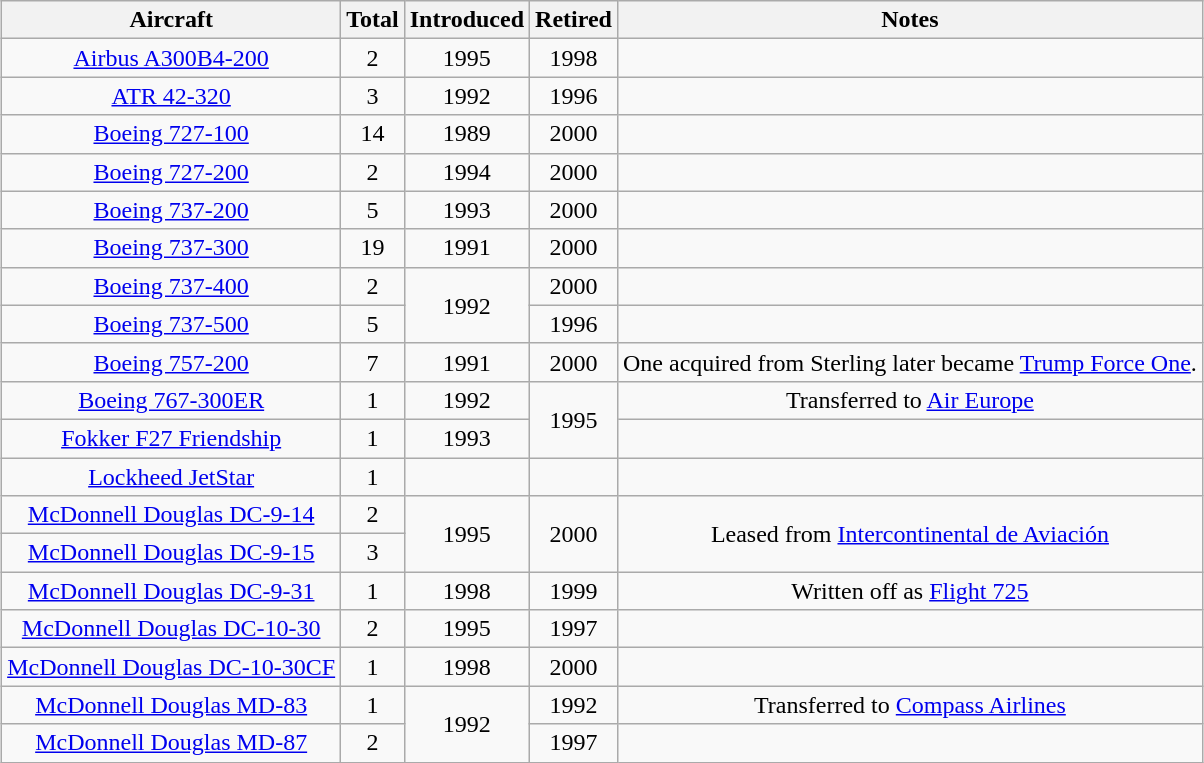<table class="wikitable" style="margin:0.5em auto; text-align:center">
<tr>
<th>Aircraft</th>
<th>Total</th>
<th>Introduced</th>
<th>Retired</th>
<th>Notes</th>
</tr>
<tr>
<td><a href='#'>Airbus A300B4-200</a></td>
<td>2</td>
<td>1995</td>
<td>1998</td>
<td></td>
</tr>
<tr>
<td><a href='#'>ATR 42-320</a></td>
<td>3</td>
<td>1992</td>
<td>1996</td>
<td></td>
</tr>
<tr>
<td><a href='#'>Boeing 727-100</a></td>
<td>14</td>
<td>1989</td>
<td>2000</td>
<td></td>
</tr>
<tr>
<td><a href='#'>Boeing 727-200</a></td>
<td>2</td>
<td>1994</td>
<td>2000</td>
<td></td>
</tr>
<tr>
<td><a href='#'>Boeing 737-200</a></td>
<td>5</td>
<td>1993</td>
<td>2000</td>
<td></td>
</tr>
<tr>
<td><a href='#'>Boeing 737-300</a></td>
<td>19</td>
<td>1991</td>
<td>2000</td>
<td></td>
</tr>
<tr>
<td><a href='#'>Boeing 737-400</a></td>
<td>2</td>
<td rowspan=2>1992</td>
<td>2000</td>
<td></td>
</tr>
<tr>
<td><a href='#'>Boeing 737-500</a></td>
<td>5</td>
<td>1996</td>
<td></td>
</tr>
<tr>
<td><a href='#'>Boeing 757-200</a></td>
<td>7</td>
<td>1991</td>
<td>2000</td>
<td>One acquired from Sterling later became <a href='#'>Trump Force One</a>.</td>
</tr>
<tr>
<td><a href='#'>Boeing 767-300ER</a></td>
<td>1</td>
<td>1992</td>
<td rowspan=2>1995</td>
<td>Transferred to <a href='#'>Air Europe</a></td>
</tr>
<tr>
<td><a href='#'>Fokker F27 Friendship</a></td>
<td>1</td>
<td>1993</td>
<td></td>
</tr>
<tr>
<td><a href='#'>Lockheed JetStar</a></td>
<td>1</td>
<td></td>
<td></td>
<td></td>
</tr>
<tr>
<td><a href='#'>McDonnell Douglas DC-9-14</a></td>
<td>2</td>
<td rowspan=2>1995</td>
<td rowspan=2>2000</td>
<td rowspan=2>Leased from <a href='#'>Intercontinental de Aviación</a></td>
</tr>
<tr>
<td><a href='#'>McDonnell Douglas DC-9-15</a></td>
<td>3</td>
</tr>
<tr>
<td><a href='#'>McDonnell Douglas DC-9-31</a></td>
<td>1</td>
<td>1998</td>
<td>1999</td>
<td>Written off as <a href='#'>Flight 725</a></td>
</tr>
<tr>
<td><a href='#'>McDonnell Douglas DC-10-30</a></td>
<td>2</td>
<td>1995</td>
<td>1997</td>
<td></td>
</tr>
<tr>
<td><a href='#'>McDonnell Douglas DC-10-30CF</a></td>
<td>1</td>
<td>1998</td>
<td>2000</td>
<td></td>
</tr>
<tr>
<td><a href='#'>McDonnell Douglas MD-83</a></td>
<td>1</td>
<td rowspan=2>1992</td>
<td>1992</td>
<td>Transferred to <a href='#'>Compass Airlines</a></td>
</tr>
<tr>
<td><a href='#'>McDonnell Douglas MD-87</a></td>
<td>2</td>
<td>1997</td>
<td></td>
</tr>
</table>
